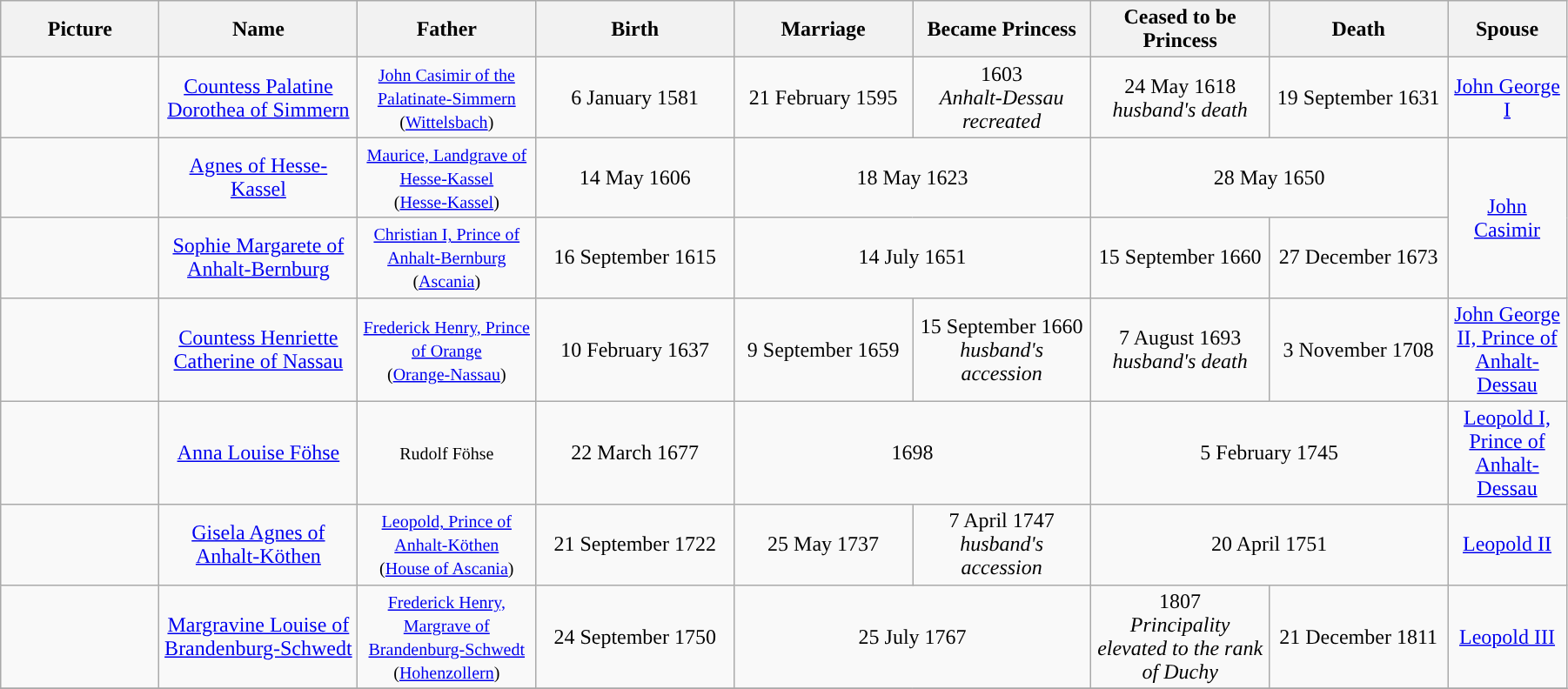<table width=95% class="wikitable">
<tr>
<th width = "8%">Picture</th>
<th width = "10%">Name</th>
<th width = "9%">Father</th>
<th width = "10%">Birth</th>
<th width = "9%">Marriage</th>
<th width = "9%">Became Princess</th>
<th width = "9%">Ceased to be Princess</th>
<th width = "9%">Death</th>
<th width = "6%">Spouse</th>
</tr>
<tr>
<td align="center"></td>
<td align="center"><a href='#'>Countess Palatine Dorothea of Simmern</a></td>
<td align="center"><small><a href='#'>John Casimir of the Palatinate-Simmern</a><br>(<a href='#'>Wittelsbach</a>)</small></td>
<td align="center">6 January 1581</td>
<td align="center">21 February 1595</td>
<td align="center">1603 <br> <em>Anhalt-Dessau recreated</em></td>
<td align="center">24 May 1618<br><em>husband's death</em></td>
<td align="center">19 September 1631</td>
<td align="center"><a href='#'>John George I</a></td>
</tr>
<tr>
<td align="center"></td>
<td align="center"><a href='#'>Agnes of Hesse-Kassel</a></td>
<td align="center"><small><a href='#'>Maurice, Landgrave of Hesse-Kassel</a><br>(<a href='#'>Hesse-Kassel</a>)</small></td>
<td align="center">14 May 1606</td>
<td align="center" colspan="2">18 May 1623</td>
<td align="center" colspan="2">28 May 1650</td>
<td align="center" rowspan="2"><a href='#'>John Casimir</a></td>
</tr>
<tr>
<td align="center"></td>
<td align="center"><a href='#'>Sophie Margarete of Anhalt-Bernburg</a></td>
<td align="center"><small><a href='#'>Christian I, Prince of Anhalt-Bernburg</a><br>(<a href='#'>Ascania</a>)</small></td>
<td align="center">16 September 1615</td>
<td align="center" colspan="2">14 July 1651</td>
<td align="center">15 September 1660</td>
<td align="center">27 December 1673</td>
</tr>
<tr>
<td align="center"></td>
<td align="center"><a href='#'>Countess Henriette Catherine of Nassau</a></td>
<td align="center"><small><a href='#'>Frederick Henry, Prince of Orange</a><br>(<a href='#'>Orange-Nassau</a>)</small></td>
<td align="center">10 February 1637</td>
<td align="center">9 September 1659</td>
<td align="center">15 September 1660<br><em>husband's accession</em></td>
<td align="center">7 August 1693<br><em>husband's death</em></td>
<td align="center">3 November 1708</td>
<td align="center"><a href='#'>John George II, Prince of Anhalt-Dessau</a></td>
</tr>
<tr>
<td align="center"></td>
<td align="center"><a href='#'>Anna Louise Föhse</a></td>
<td align="center"><small>Rudolf Föhse</small></td>
<td align="center">22 March 1677</td>
<td align="center" colspan="2">1698</td>
<td align="center" colspan="2">5 February 1745</td>
<td align="center"><a href='#'>Leopold I, Prince of Anhalt-Dessau</a></td>
</tr>
<tr>
<td align="center"></td>
<td align="center"><a href='#'>Gisela Agnes of Anhalt-Köthen</a></td>
<td align="center"><small><a href='#'>Leopold, Prince of Anhalt-Köthen</a><br>(<a href='#'>House of Ascania</a>)</small></td>
<td align="center">21 September 1722</td>
<td align="center">25 May 1737</td>
<td align="center">7 April 1747<br><em>husband's accession</em></td>
<td align="center" colspan="2">20 April 1751</td>
<td align="center"><a href='#'>Leopold II</a></td>
</tr>
<tr>
<td align="center"></td>
<td align="center"><a href='#'>Margravine Louise of Brandenburg-Schwedt</a></td>
<td align="center"><small><a href='#'>Frederick Henry, Margrave of Brandenburg-Schwedt</a><br>(<a href='#'>Hohenzollern</a>)</small></td>
<td align="center">24 September 1750</td>
<td align="center" colspan="2">25 July 1767</td>
<td align="center">1807<br><em>Principality elevated to the rank of Duchy</em></td>
<td align="center">21 December 1811</td>
<td align="center"><a href='#'>Leopold III</a></td>
</tr>
<tr>
</tr>
</table>
